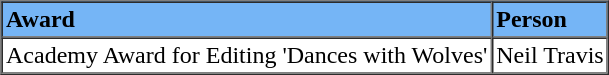<table border="1" cellpadding="2" cellspacing="0" bgcolor="#000000">
<tr>
<td bgcolor="#75B5F6"><strong>Award</strong></td>
<td bgcolor="#75B5F6"><strong>Person</strong></td>
</tr>
<tr>
<td bgcolor="#ffffff">Academy Award for Editing 'Dances with Wolves'</td>
<td bgcolor="#ffffff">Neil Travis</td>
</tr>
</table>
